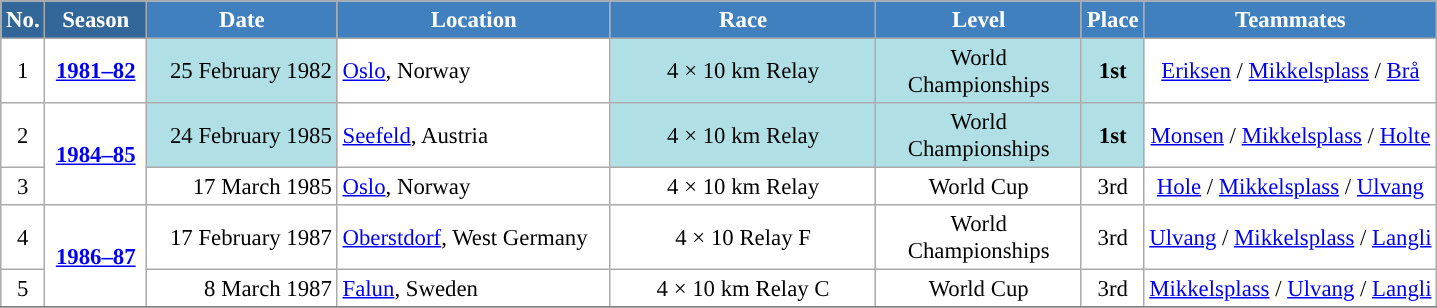<table class="wikitable sortable" style="font-size:95%; text-align:center; border:grey solid 1px; border-collapse:collapse; background:#ffffff;">
<tr style="background:#efefef;">
<th style="background-color:#369; color:white;">No.</th>
<th style="background-color:#369; color:white;">Season</th>
<th style="background-color:#4180be; color:white; width:120px;">Date</th>
<th style="background-color:#4180be; color:white; width:175px;">Location</th>
<th style="background-color:#4180be; color:white; width:170px;">Race</th>
<th style="background-color:#4180be; color:white; width:130px;">Level</th>
<th style="background-color:#4180be; color:white;">Place</th>
<th style="background-color:#4180be; color:white;">Teammates</th>
</tr>
<tr>
<td align=center>1</td>
<td rowspan=1 align=center><strong><a href='#'>1981–82</a></strong></td>
<td bgcolor="#BOEOE6" align=right>25 February 1982</td>
<td align=left> <a href='#'>Oslo</a>, Norway</td>
<td bgcolor="#BOEOE6">4 × 10 km Relay</td>
<td bgcolor="#BOEOE6">World Championships</td>
<td bgcolor="#BOEOE6"><strong>1st</strong></td>
<td><a href='#'>Eriksen</a> / <a href='#'>Mikkelsplass</a> / <a href='#'>Brå</a></td>
</tr>
<tr>
<td align=center>2</td>
<td rowspan=2 align=center><strong><a href='#'>1984–85</a></strong></td>
<td bgcolor="#BOEOE6" align=right>24 February 1985</td>
<td align=left> <a href='#'>Seefeld</a>, Austria</td>
<td bgcolor="#BOEOE6">4 × 10 km Relay</td>
<td bgcolor="#BOEOE6">World Championships</td>
<td bgcolor="#BOEOE6"><strong>1st</strong></td>
<td><a href='#'>Monsen</a> / <a href='#'>Mikkelsplass</a> / <a href='#'>Holte</a></td>
</tr>
<tr>
<td align=center>3</td>
<td align=right>17 March 1985</td>
<td align=left> <a href='#'>Oslo</a>, Norway</td>
<td>4 × 10 km Relay</td>
<td>World Cup</td>
<td>3rd</td>
<td><a href='#'>Hole</a> / <a href='#'>Mikkelsplass</a> / <a href='#'>Ulvang</a></td>
</tr>
<tr>
<td align=center>4</td>
<td rowspan=2 align=center><strong> <a href='#'>1986–87</a> </strong></td>
<td align=right>17 February 1987</td>
<td align=left> <a href='#'>Oberstdorf</a>, West Germany</td>
<td>4 × 10 Relay F</td>
<td>World Championships</td>
<td>3rd</td>
<td><a href='#'>Ulvang</a> / <a href='#'>Mikkelsplass</a> / <a href='#'>Langli</a></td>
</tr>
<tr>
<td align=center>5</td>
<td align=right>8 March 1987</td>
<td align=left> <a href='#'>Falun</a>, Sweden</td>
<td>4 × 10 km Relay C</td>
<td>World Cup</td>
<td>3rd</td>
<td><a href='#'>Mikkelsplass</a> / <a href='#'>Ulvang</a> / <a href='#'>Langli</a></td>
</tr>
<tr>
</tr>
</table>
